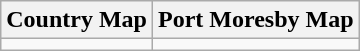<table class="wikitable">
<tr>
<th>Country Map</th>
<th>Port Moresby Map</th>
</tr>
<tr>
<td></td>
<td></td>
</tr>
</table>
